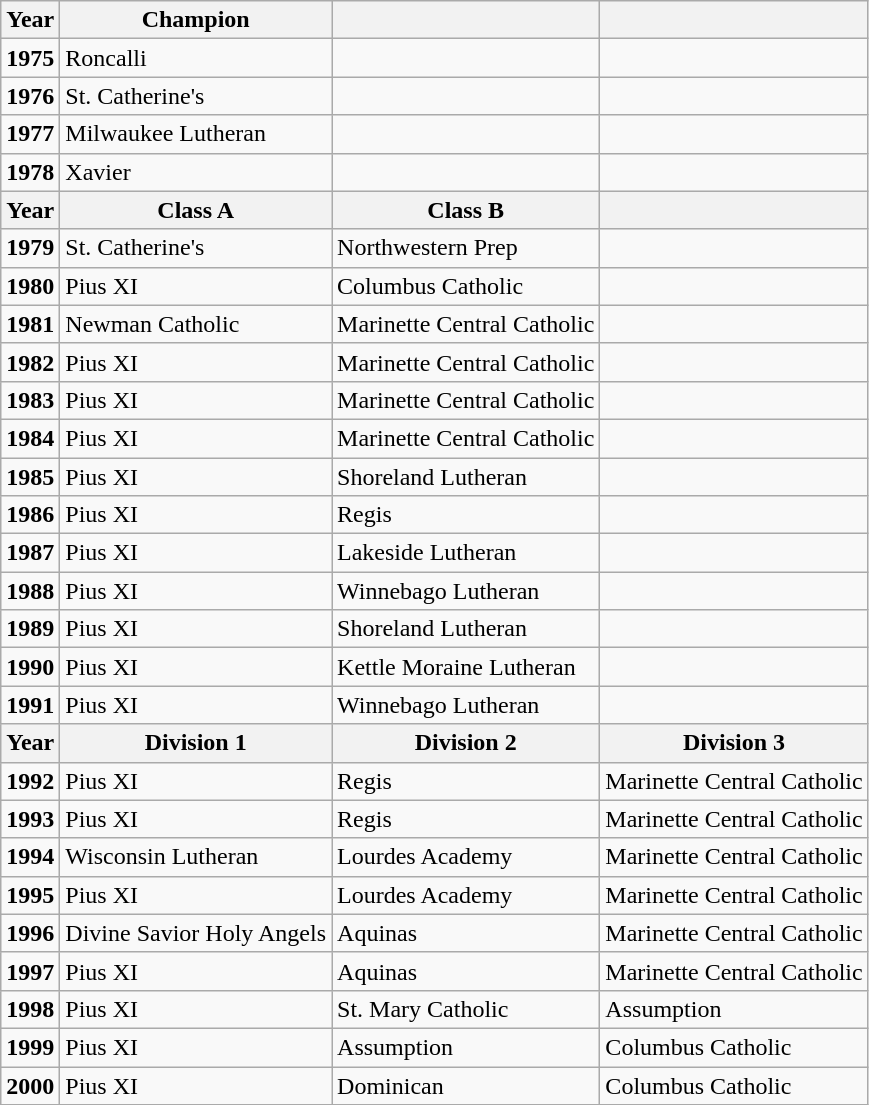<table class="wikitable mw-collapsible mw-collapsed">
<tr>
<th>Year</th>
<th>Champion</th>
<th></th>
<th></th>
</tr>
<tr>
<td><strong>1975</strong></td>
<td>Roncalli</td>
<td></td>
<td></td>
</tr>
<tr>
<td><strong>1976</strong></td>
<td>St. Catherine's</td>
<td></td>
<td></td>
</tr>
<tr>
<td><strong>1977</strong></td>
<td>Milwaukee Lutheran</td>
<td></td>
<td></td>
</tr>
<tr>
<td><strong>1978</strong></td>
<td>Xavier</td>
<td></td>
<td></td>
</tr>
<tr>
<th>Year</th>
<th>Class A</th>
<th>Class B</th>
<th></th>
</tr>
<tr>
<td><strong>1979</strong></td>
<td>St. Catherine's</td>
<td>Northwestern Prep</td>
<td></td>
</tr>
<tr>
<td><strong>1980</strong></td>
<td>Pius XI</td>
<td>Columbus Catholic</td>
<td></td>
</tr>
<tr>
<td><strong>1981</strong></td>
<td>Newman Catholic</td>
<td>Marinette Central Catholic</td>
<td></td>
</tr>
<tr>
<td><strong>1982</strong></td>
<td>Pius XI</td>
<td>Marinette Central Catholic</td>
<td></td>
</tr>
<tr>
<td><strong>1983</strong></td>
<td>Pius XI</td>
<td>Marinette Central Catholic</td>
<td></td>
</tr>
<tr>
<td><strong>1984</strong></td>
<td>Pius XI</td>
<td>Marinette Central Catholic</td>
<td></td>
</tr>
<tr>
<td><strong>1985</strong></td>
<td>Pius XI</td>
<td>Shoreland Lutheran</td>
<td></td>
</tr>
<tr>
<td><strong>1986</strong></td>
<td>Pius XI</td>
<td>Regis</td>
<td></td>
</tr>
<tr>
<td><strong>1987</strong></td>
<td>Pius XI</td>
<td>Lakeside Lutheran</td>
<td></td>
</tr>
<tr>
<td><strong>1988</strong></td>
<td>Pius XI</td>
<td>Winnebago Lutheran</td>
<td></td>
</tr>
<tr>
<td><strong>1989</strong></td>
<td>Pius XI</td>
<td>Shoreland Lutheran</td>
<td></td>
</tr>
<tr>
<td><strong>1990</strong></td>
<td>Pius XI</td>
<td>Kettle Moraine Lutheran</td>
<td></td>
</tr>
<tr>
<td><strong>1991</strong></td>
<td>Pius XI</td>
<td>Winnebago Lutheran</td>
<td></td>
</tr>
<tr>
<th>Year</th>
<th>Division 1</th>
<th>Division 2</th>
<th>Division 3</th>
</tr>
<tr>
<td><strong>1992</strong></td>
<td>Pius XI</td>
<td>Regis</td>
<td>Marinette Central Catholic</td>
</tr>
<tr>
<td><strong>1993</strong></td>
<td>Pius XI</td>
<td>Regis</td>
<td>Marinette Central Catholic</td>
</tr>
<tr>
<td><strong>1994</strong></td>
<td>Wisconsin Lutheran</td>
<td>Lourdes Academy</td>
<td>Marinette Central Catholic</td>
</tr>
<tr>
<td><strong>1995</strong></td>
<td>Pius XI</td>
<td>Lourdes Academy</td>
<td>Marinette Central Catholic</td>
</tr>
<tr>
<td><strong>1996</strong></td>
<td>Divine Savior Holy Angels</td>
<td>Aquinas</td>
<td>Marinette Central Catholic</td>
</tr>
<tr>
<td><strong>1997</strong></td>
<td>Pius XI</td>
<td>Aquinas</td>
<td>Marinette Central Catholic</td>
</tr>
<tr>
<td><strong>1998</strong></td>
<td>Pius XI</td>
<td>St. Mary Catholic</td>
<td>Assumption</td>
</tr>
<tr>
<td><strong>1999</strong></td>
<td>Pius XI</td>
<td>Assumption</td>
<td>Columbus Catholic</td>
</tr>
<tr>
<td><strong>2000</strong></td>
<td>Pius XI</td>
<td>Dominican</td>
<td>Columbus Catholic</td>
</tr>
</table>
